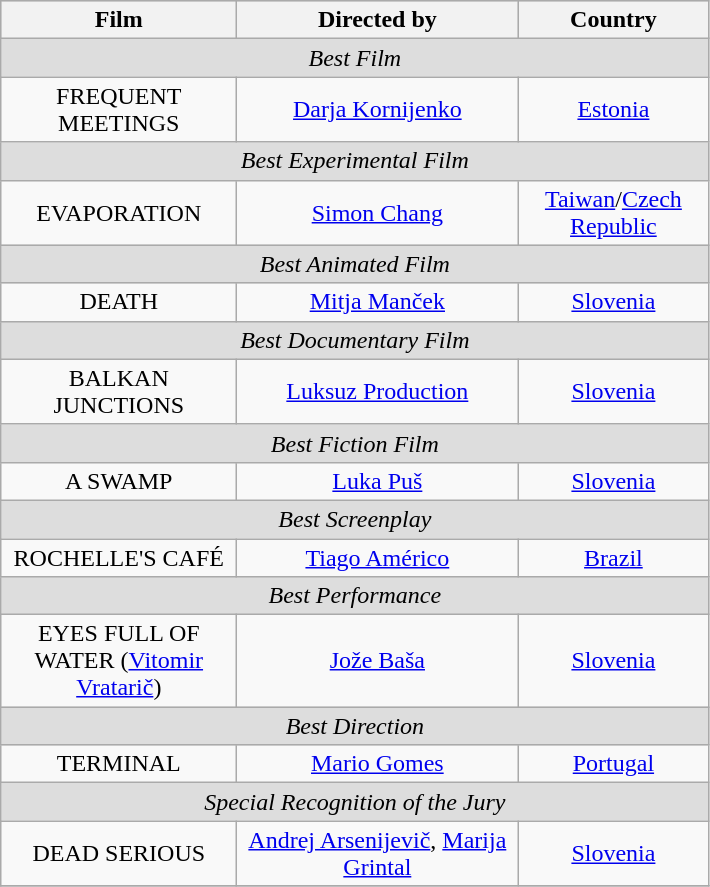<table class="wikitable">
<tr bgcolor="#CCCCCC">
<th width="150" rowspan="1">Film</th>
<th width="180" rowspan="1">Directed by</th>
<th width="120" rowspan="1">Country</th>
</tr>
<tr bgcolor="#DDDDDD">
<td colspan=6 align=center><em>Best Film</em></td>
</tr>
<tr>
<td align="center">FREQUENT MEETINGS</td>
<td align="center"><a href='#'>Darja Kornijenko</a></td>
<td align="center"><a href='#'>Estonia</a></td>
</tr>
<tr bgcolor="#DDDDDD">
<td colspan=6 align=center><em>Best Experimental Film</em></td>
</tr>
<tr>
<td align="center">EVAPORATION</td>
<td align="center"><a href='#'>Simon Chang</a></td>
<td align="center"><a href='#'>Taiwan</a>/<a href='#'>Czech Republic</a></td>
</tr>
<tr bgcolor="#DDDDDD">
<td colspan=6 align=center><em>Best Animated Film</em></td>
</tr>
<tr>
<td align="center">DEATH</td>
<td align="center"><a href='#'>Mitja Manček</a></td>
<td align="center"><a href='#'>Slovenia</a></td>
</tr>
<tr bgcolor="#DDDDDD">
<td colspan=6 align=center><em>Best Documentary Film</em></td>
</tr>
<tr>
<td align="center">BALKAN JUNCTIONS</td>
<td align="center"><a href='#'>Luksuz Production</a></td>
<td align="center"><a href='#'>Slovenia</a></td>
</tr>
<tr bgcolor="#DDDDDD">
<td colspan=6 align=center><em>Best Fiction Film</em></td>
</tr>
<tr>
<td align="center">A SWAMP</td>
<td align="center"><a href='#'>Luka Puš</a></td>
<td align="center"><a href='#'>Slovenia</a></td>
</tr>
<tr bgcolor="#DDDDDD">
<td colspan=6 align=center><em>Best Screenplay</em></td>
</tr>
<tr>
<td align="center">ROCHELLE'S CAFÉ</td>
<td align="center"><a href='#'>Tiago Américo</a></td>
<td align="center"><a href='#'>Brazil</a></td>
</tr>
<tr bgcolor="#DDDDDD">
<td colspan=6 align=center><em>Best Performance</em></td>
</tr>
<tr>
<td align="center">EYES FULL OF WATER (<a href='#'>Vitomir Vratarič</a>)</td>
<td align="center"><a href='#'>Jože Baša</a></td>
<td align="center"><a href='#'>Slovenia</a></td>
</tr>
<tr bgcolor="#DDDDDD">
<td colspan=6 align=center><em>Best Direction</em></td>
</tr>
<tr>
<td align="center">TERMINAL</td>
<td align="center"><a href='#'>Mario Gomes</a></td>
<td align="center"><a href='#'>Portugal</a></td>
</tr>
<tr bgcolor="#DDDDDD">
<td colspan=6 align=center><em>Special Recognition of the Jury</em></td>
</tr>
<tr>
<td align="center">DEAD SERIOUS</td>
<td align="center"><a href='#'>Andrej Arsenijevič</a>, <a href='#'>Marija Grintal</a></td>
<td align="center"><a href='#'>Slovenia</a></td>
</tr>
<tr>
</tr>
</table>
